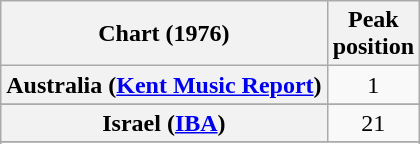<table class="wikitable sortable plainrowheaders" style="text-align:center">
<tr>
<th>Chart (1976)</th>
<th>Peak<br>position</th>
</tr>
<tr>
<th scope="row">Australia (<a href='#'>Kent Music Report</a>)</th>
<td>1</td>
</tr>
<tr>
</tr>
<tr>
</tr>
<tr>
<th scope="row">Israel (<a href='#'>IBA</a>)</th>
<td style="text-align:center;">21</td>
</tr>
<tr>
</tr>
<tr>
</tr>
<tr>
</tr>
</table>
